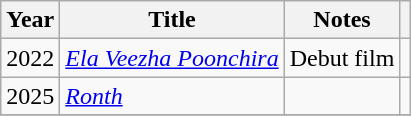<table class="wikitable plainrowheaders sortable">
<tr>
<th>Year</th>
<th>Title</th>
<th>Notes</th>
<th></th>
</tr>
<tr>
<td>2022</td>
<td><em><a href='#'>Ela Veezha Poonchira</a></em></td>
<td>Debut film</td>
<td></td>
</tr>
<tr>
<td>2025</td>
<td><em><a href='#'>Ronth</a></em></td>
<td></td>
<td></td>
</tr>
<tr>
</tr>
</table>
